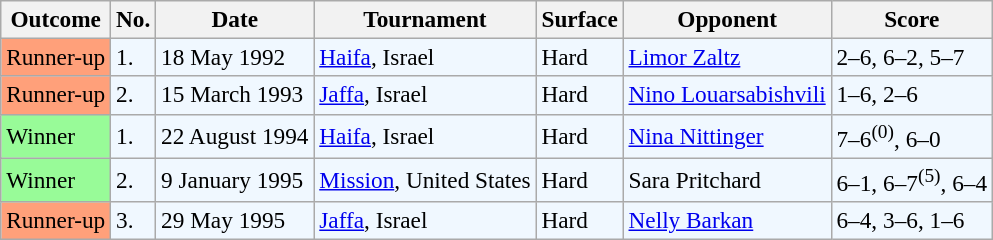<table class="sortable wikitable" style=font-size:97%>
<tr>
<th>Outcome</th>
<th>No.</th>
<th>Date</th>
<th>Tournament</th>
<th>Surface</th>
<th>Opponent</th>
<th>Score</th>
</tr>
<tr bgcolor="#f0f8ff">
<td bgcolor="FFA07A">Runner-up</td>
<td>1.</td>
<td>18 May 1992</td>
<td><a href='#'>Haifa</a>, Israel</td>
<td>Hard</td>
<td> <a href='#'>Limor Zaltz</a></td>
<td>2–6, 6–2, 5–7</td>
</tr>
<tr bgcolor="#f0f8ff">
<td bgcolor="FFA07A">Runner-up</td>
<td>2.</td>
<td>15 March 1993</td>
<td><a href='#'>Jaffa</a>, Israel</td>
<td>Hard</td>
<td> <a href='#'>Nino Louarsabishvili</a></td>
<td>1–6, 2–6</td>
</tr>
<tr bgcolor="#f0f8ff">
<td style="background:#98fb98;">Winner</td>
<td>1.</td>
<td>22 August 1994</td>
<td><a href='#'>Haifa</a>, Israel</td>
<td>Hard</td>
<td> <a href='#'>Nina Nittinger</a></td>
<td>7–6<sup>(0)</sup>, 6–0</td>
</tr>
<tr bgcolor="#f0f8ff">
<td style="background:#98fb98;">Winner</td>
<td>2.</td>
<td>9 January 1995</td>
<td><a href='#'>Mission</a>, United States</td>
<td>Hard</td>
<td> Sara Pritchard</td>
<td>6–1, 6–7<sup>(5)</sup>, 6–4</td>
</tr>
<tr bgcolor="#f0f8ff">
<td bgcolor="FFA07A">Runner-up</td>
<td>3.</td>
<td>29 May 1995</td>
<td><a href='#'>Jaffa</a>, Israel</td>
<td>Hard</td>
<td> <a href='#'>Nelly Barkan</a></td>
<td>6–4, 3–6, 1–6</td>
</tr>
</table>
